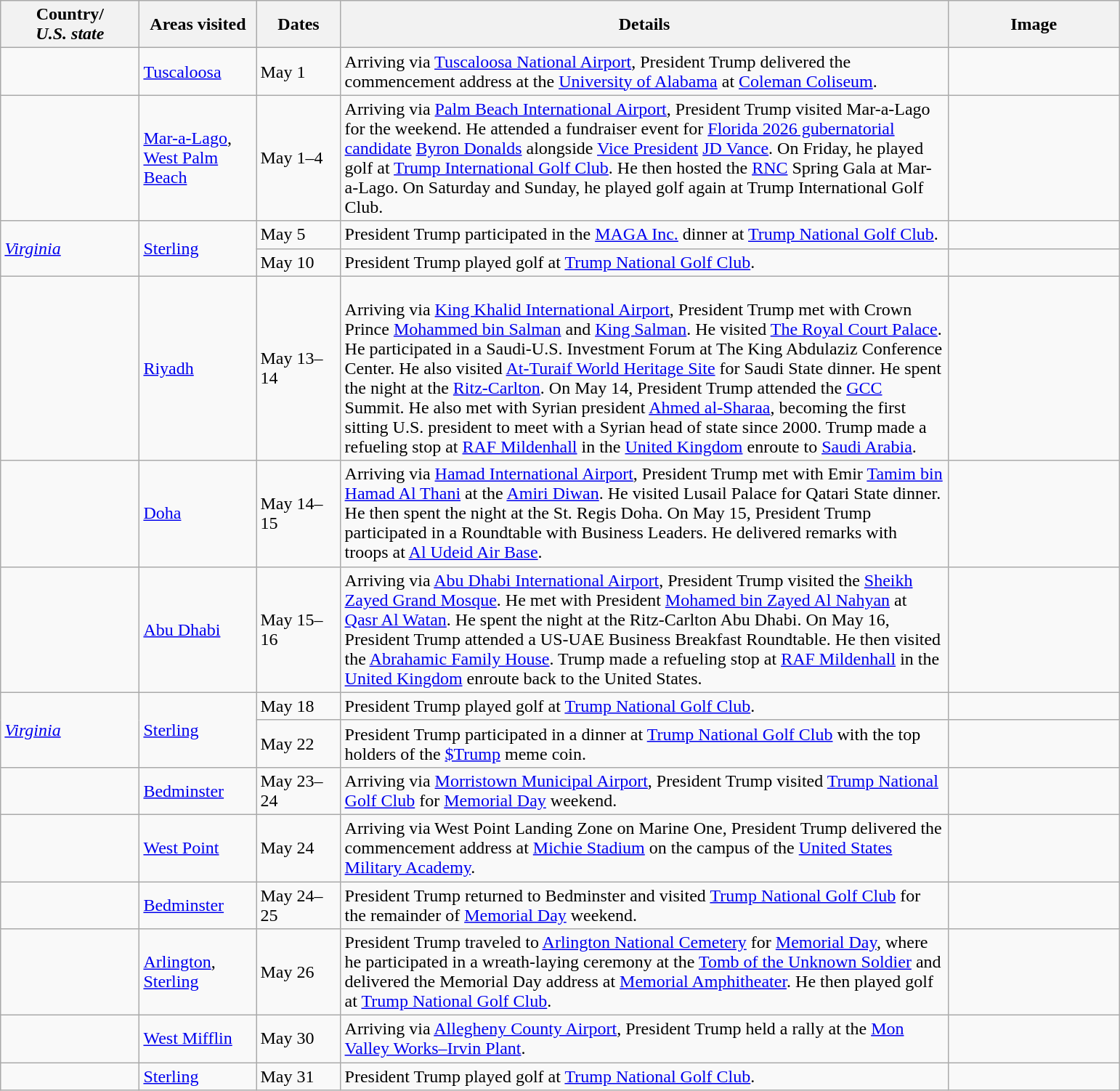<table class="wikitable" style="margin: 1em auto 1em auto">
<tr>
<th width=120>Country/<br><em>U.S. state</em></th>
<th width=100>Areas visited</th>
<th width=70>Dates</th>
<th width=550>Details</th>
<th width=150>Image</th>
</tr>
<tr>
<td></td>
<td><a href='#'>Tuscaloosa</a></td>
<td>May 1</td>
<td>Arriving via <a href='#'>Tuscaloosa National Airport</a>, President Trump delivered the commencement address at the <a href='#'>University of Alabama</a> at <a href='#'>Coleman Coliseum</a>.</td>
<td></td>
</tr>
<tr>
<td></td>
<td><a href='#'>Mar-a-Lago</a>, <a href='#'>West Palm Beach</a></td>
<td>May 1–4</td>
<td>Arriving via <a href='#'>Palm Beach International Airport</a>, President Trump visited Mar-a-Lago for the weekend. He attended a fundraiser event for <a href='#'>Florida 2026 gubernatorial candidate</a> <a href='#'>Byron Donalds</a> alongside <a href='#'>Vice President</a> <a href='#'>JD Vance</a>. On Friday, he played golf at <a href='#'>Trump International Golf Club</a>. He then hosted the <a href='#'>RNC</a> Spring Gala at Mar-a-Lago. On Saturday and Sunday, he played golf again at Trump International Golf Club.</td>
<td></td>
</tr>
<tr>
<td rowspan="2"> <em><a href='#'>Virginia</a></em></td>
<td rowspan="2"><a href='#'>Sterling</a></td>
<td>May 5</td>
<td>President Trump participated in the <a href='#'>MAGA Inc.</a> dinner at <a href='#'>Trump National Golf Club</a>.</td>
<td></td>
</tr>
<tr>
<td>May 10</td>
<td>President Trump played golf at <a href='#'>Trump National Golf Club</a>.</td>
<td></td>
</tr>
<tr>
<td></td>
<td><a href='#'>Riyadh</a></td>
<td>May 13–14</td>
<td><br>Arriving via <a href='#'>King Khalid International Airport</a>, President Trump met with Crown Prince <a href='#'>Mohammed bin Salman</a> and <a href='#'>King Salman</a>. He visited <a href='#'>The Royal Court Palace</a>. He participated in a Saudi-U.S. Investment Forum at The  King Abdulaziz Conference Center. He also visited <a href='#'>At-Turaif World Heritage Site</a> for Saudi State dinner. He spent the night at the <a href='#'>Ritz-Carlton</a>. On May 14, President Trump attended the <a href='#'>GCC</a> Summit. He also met with Syrian president <a href='#'>Ahmed al-Sharaa</a>, becoming the first sitting U.S. president to meet with a Syrian head of state since 2000. Trump made a refueling stop at <a href='#'>RAF Mildenhall</a> in the <a href='#'>United Kingdom</a> enroute to <a href='#'>Saudi Arabia</a>.</td>
<td></td>
</tr>
<tr>
<td></td>
<td><a href='#'>Doha</a></td>
<td>May 14–15</td>
<td>Arriving via <a href='#'>Hamad International Airport</a>, President Trump met with Emir <a href='#'>Tamim bin Hamad Al Thani</a> at the <a href='#'>Amiri Diwan</a>. He visited Lusail Palace for Qatari State dinner. He then spent the night at the St. Regis Doha. On May 15, President Trump participated in a Roundtable with Business Leaders. He delivered remarks with troops at <a href='#'>Al Udeid Air Base</a>.</td>
<td></td>
</tr>
<tr>
<td></td>
<td><a href='#'>Abu Dhabi</a></td>
<td>May 15–16</td>
<td>Arriving via <a href='#'>Abu Dhabi International Airport</a>, President Trump visited the <a href='#'>Sheikh Zayed Grand Mosque</a>. He met with President <a href='#'>Mohamed bin Zayed Al Nahyan</a> at <a href='#'>Qasr Al Watan</a>. He spent the night at the Ritz-Carlton Abu Dhabi. On May 16, President Trump attended a US-UAE Business Breakfast Roundtable. He then visited the <a href='#'>Abrahamic Family House</a>. Trump made a refueling stop at <a href='#'>RAF Mildenhall</a> in the <a href='#'>United Kingdom</a> enroute back to the United States.</td>
<td></td>
</tr>
<tr>
<td rowspan="2"> <em><a href='#'>Virginia</a></em></td>
<td rowspan="2"><a href='#'>Sterling</a></td>
<td>May 18</td>
<td>President Trump played golf at <a href='#'>Trump National Golf Club</a>.</td>
<td></td>
</tr>
<tr>
<td>May 22</td>
<td>President Trump participated in a dinner at <a href='#'>Trump National Golf Club</a> with the top holders of the <a href='#'>$Trump</a> meme coin.</td>
<td></td>
</tr>
<tr>
<td></td>
<td><a href='#'>Bedminster</a></td>
<td>May 23–24</td>
<td>Arriving via <a href='#'>Morristown Municipal Airport</a>, President Trump visited <a href='#'>Trump National Golf Club</a> for <a href='#'>Memorial Day</a> weekend.</td>
<td></td>
</tr>
<tr>
<td></td>
<td><a href='#'>West Point</a></td>
<td>May 24</td>
<td>Arriving via West Point Landing Zone on Marine One, President Trump delivered the commencement address at <a href='#'>Michie Stadium</a> on the campus of the <a href='#'>United States Military Academy</a>.</td>
<td></td>
</tr>
<tr>
<td></td>
<td><a href='#'>Bedminster</a></td>
<td>May 24–25</td>
<td>President Trump returned to Bedminster and visited <a href='#'>Trump National Golf Club</a> for the remainder of <a href='#'>Memorial Day</a> weekend.</td>
<td></td>
</tr>
<tr>
<td></td>
<td><a href='#'>Arlington</a>, <a href='#'>Sterling</a></td>
<td>May 26</td>
<td>President Trump traveled to <a href='#'>Arlington National Cemetery</a> for <a href='#'>Memorial Day</a>, where he participated in a wreath-laying ceremony at the <a href='#'>Tomb of the Unknown Soldier</a> and delivered the Memorial Day address at <a href='#'>Memorial Amphitheater</a>. He then played golf at <a href='#'>Trump National Golf Club</a>.</td>
<td></td>
</tr>
<tr>
<td></td>
<td><a href='#'>West Mifflin</a></td>
<td>May 30</td>
<td>Arriving via <a href='#'>Allegheny County Airport</a>, President Trump held a rally at the <a href='#'>Mon Valley Works–Irvin Plant</a>.</td>
<td></td>
</tr>
<tr>
<td></td>
<td><a href='#'>Sterling</a></td>
<td>May 31</td>
<td>President Trump played golf at <a href='#'>Trump National Golf Club</a>.</td>
<td></td>
</tr>
</table>
